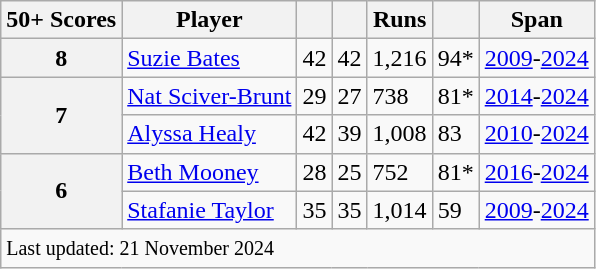<table class="wikitable sortable">
<tr>
<th>50+ Scores</th>
<th>Player</th>
<th></th>
<th></th>
<th>Runs</th>
<th></th>
<th>Span</th>
</tr>
<tr>
<th>8</th>
<td> <a href='#'>Suzie Bates</a></td>
<td>42</td>
<td>42</td>
<td>1,216</td>
<td>94*</td>
<td><a href='#'>2009</a>-<a href='#'>2024</a></td>
</tr>
<tr>
<th rowspan="2">7</th>
<td> <a href='#'>Nat Sciver-Brunt</a></td>
<td>29</td>
<td>27</td>
<td>738</td>
<td>81*</td>
<td><a href='#'>2014</a>-<a href='#'>2024</a></td>
</tr>
<tr>
<td> <a href='#'>Alyssa Healy</a></td>
<td>42</td>
<td>39</td>
<td>1,008</td>
<td>83</td>
<td><a href='#'>2010</a>-<a href='#'>2024</a></td>
</tr>
<tr>
<th rowspan="2">6</th>
<td> <a href='#'>Beth Mooney</a></td>
<td>28</td>
<td>25</td>
<td>752</td>
<td>81*</td>
<td><a href='#'>2016</a>-<a href='#'>2024</a></td>
</tr>
<tr>
<td> <a href='#'>Stafanie Taylor</a></td>
<td>35</td>
<td>35</td>
<td>1,014</td>
<td>59</td>
<td><a href='#'>2009</a>-<a href='#'>2024</a></td>
</tr>
<tr>
<td colspan="10"><small>Last updated: 21 November 2024</small></td>
</tr>
</table>
